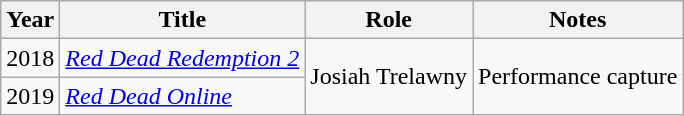<table class="wikitable sortable">
<tr>
<th>Year</th>
<th>Title</th>
<th>Role</th>
<th>Notes</th>
</tr>
<tr>
<td>2018</td>
<td><em><a href='#'>Red Dead Redemption 2</a></em></td>
<td rowspan="2">Josiah Trelawny</td>
<td rowspan="2">Performance capture</td>
</tr>
<tr>
<td>2019</td>
<td><em><a href='#'>Red Dead Online</a></em></td>
</tr>
</table>
